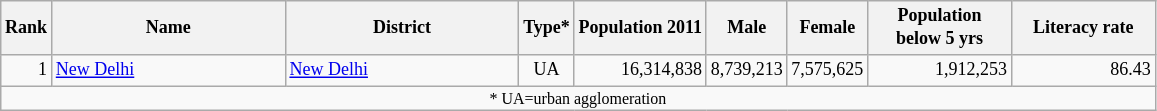<table class="wikitable" style="text-align:center;font-size: 9pt">
<tr>
<th rowspan="1">Rank</th>
<th width="150" rowspan="1">Name</th>
<th width="150" rowspan="1">District</th>
<th rowspan="1">Type*</th>
<th rowspan="1">Population 2011</th>
<th rowspan="1">Male</th>
<th rowspan="1">Female</th>
<th width="90" rowspan="1">Population<br> below 5 yrs</th>
<th width="90" rowspan="1">Literacy rate</th>
</tr>
<tr>
<td align="right">1</td>
<td align=left><a href='#'>New Delhi</a></td>
<td align=left><a href='#'>New Delhi</a></td>
<td>UA</td>
<td align="right">16,314,838</td>
<td align="right">8,739,213</td>
<td align="right">7,575,625</td>
<td align="right">1,912,253</td>
<td align="right">86.43</td>
</tr>
<tr>
<td align="center" colspan="30" style="font-size: 8pt">* UA=urban agglomeration</td>
</tr>
</table>
